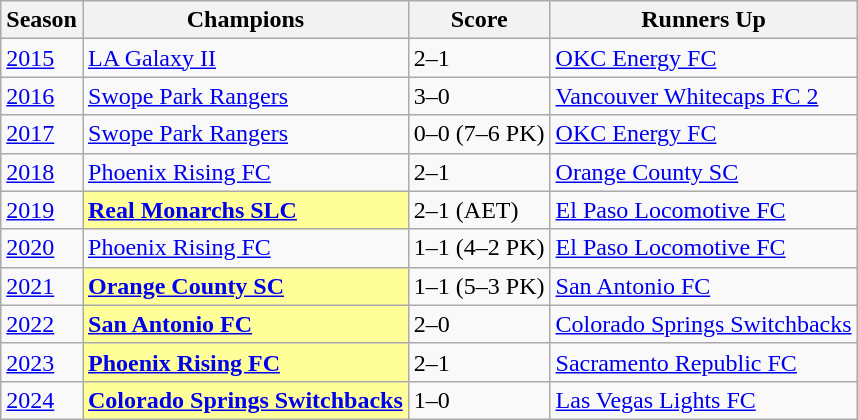<table class="wikitable sortable">
<tr>
<th>Season</th>
<th>Champions</th>
<th>Score</th>
<th>Runners Up</th>
</tr>
<tr>
<td><a href='#'>2015</a></td>
<td><a href='#'>LA Galaxy II</a></td>
<td>2–1</td>
<td><a href='#'>OKC Energy FC</a></td>
</tr>
<tr>
<td><a href='#'>2016</a></td>
<td><a href='#'>Swope Park Rangers</a></td>
<td>3–0</td>
<td><a href='#'>Vancouver Whitecaps FC 2</a></td>
</tr>
<tr>
<td><a href='#'>2017</a></td>
<td><a href='#'>Swope Park Rangers</a></td>
<td>0–0 (7–6 PK)</td>
<td><a href='#'>OKC Energy FC</a></td>
</tr>
<tr>
<td><a href='#'>2018</a></td>
<td><a href='#'>Phoenix Rising FC</a></td>
<td>2–1</td>
<td><a href='#'>Orange County SC</a></td>
</tr>
<tr>
<td><a href='#'>2019</a></td>
<td bgcolor=#FFFF99><strong><a href='#'>Real Monarchs SLC</a></strong></td>
<td>2–1 (AET)</td>
<td><a href='#'>El Paso Locomotive FC</a></td>
</tr>
<tr>
<td><a href='#'>2020</a></td>
<td><a href='#'>Phoenix Rising FC</a></td>
<td>1–1 (4–2 PK)</td>
<td><a href='#'>El Paso Locomotive FC</a></td>
</tr>
<tr>
<td><a href='#'>2021</a></td>
<td bgcolor=#FFFF99><strong><a href='#'>Orange County SC</a></strong></td>
<td>1–1 (5–3 PK)</td>
<td><a href='#'>San Antonio FC</a></td>
</tr>
<tr>
<td><a href='#'>2022</a></td>
<td bgcolor=#FFFF99><strong><a href='#'>San Antonio FC</a></strong></td>
<td>2–0</td>
<td><a href='#'>Colorado Springs Switchbacks</a></td>
</tr>
<tr>
<td><a href='#'>2023</a></td>
<td bgcolor=#FFFF99><strong><a href='#'>Phoenix Rising FC</a></strong></td>
<td>2–1</td>
<td><a href='#'>Sacramento Republic FC</a></td>
</tr>
<tr>
<td><a href='#'>2024</a></td>
<td bgcolor=#FFFF99><strong><a href='#'>Colorado Springs Switchbacks</a></strong></td>
<td>1–0</td>
<td><a href='#'>Las Vegas Lights FC</a></td>
</tr>
</table>
